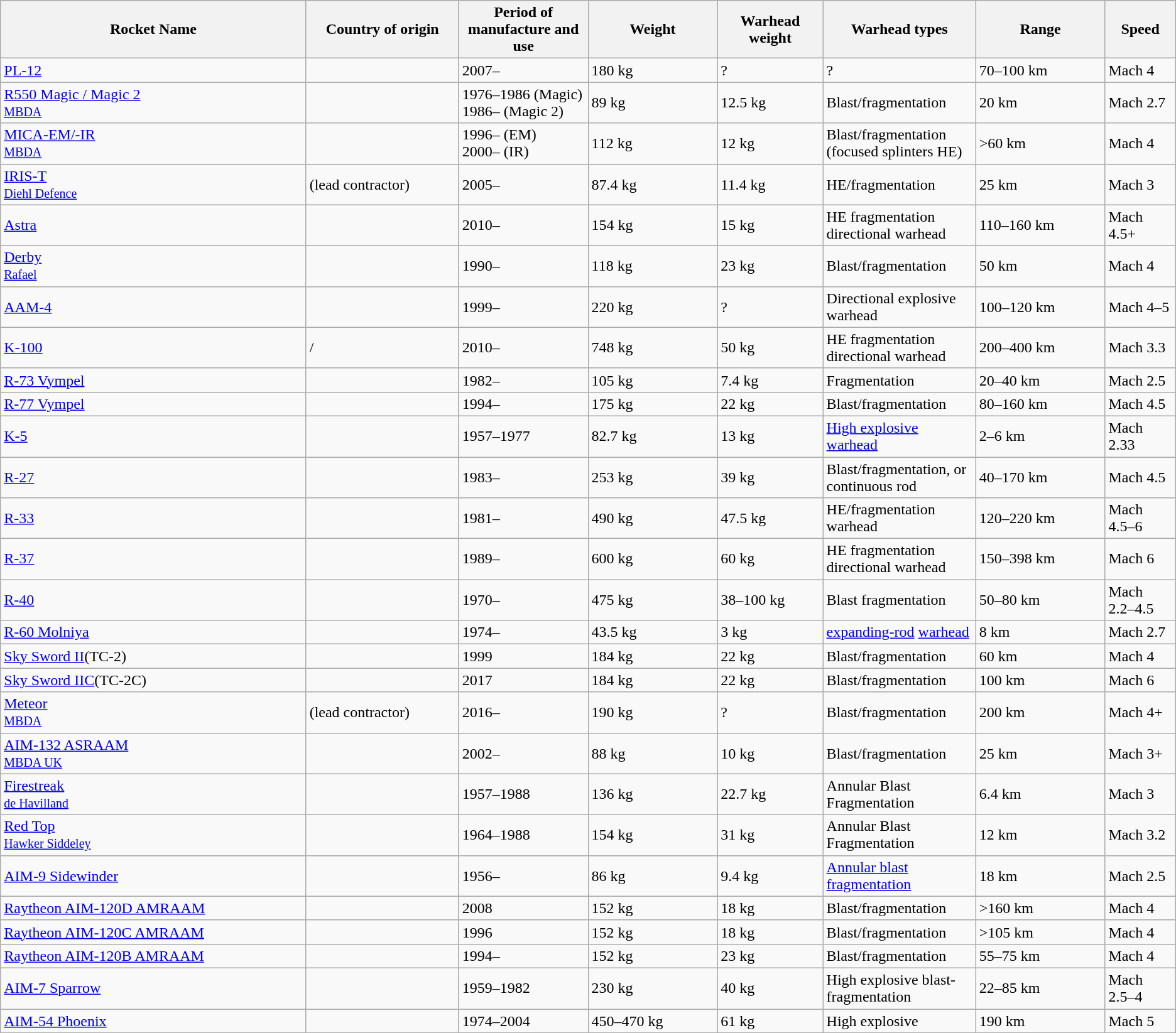<table class="wikitable sortable">
<tr>
<th width="26%">Rocket Name</th>
<th width="13%">Country of origin</th>
<th width="11%">Period of manufacture and use</th>
<th width="11%">Weight</th>
<th width="9%">Warhead weight</th>
<th width="13%">Warhead types</th>
<th width="11%">Range</th>
<th width="7%">Speed</th>
</tr>
<tr>
<td><a href='#'>PL-12</a></td>
<td></td>
<td>2007–</td>
<td>180 kg</td>
<td>?</td>
<td>?</td>
<td>70–100 km</td>
<td>Mach 4</td>
</tr>
<tr>
<td><a href='#'>R550 Magic / Magic 2</a><br><small><a href='#'>MBDA</a></small></td>
<td></td>
<td>1976–1986 (Magic)<br>1986– (Magic 2)</td>
<td>89 kg</td>
<td>12.5 kg</td>
<td>Blast/fragmentation</td>
<td>20 km</td>
<td>Mach 2.7</td>
</tr>
<tr>
<td><a href='#'>MICA-EM/-IR</a><br><small><a href='#'>MBDA</a></small></td>
<td></td>
<td>1996– (EM)<br>2000– (IR)</td>
<td>112 kg</td>
<td>12 kg</td>
<td>Blast/fragmentation<br>(focused splinters HE)</td>
<td>>60 km</td>
<td>Mach 4</td>
</tr>
<tr>
<td><a href='#'>IRIS-T</a><br><a href='#'><small>Diehl Defence</small></a></td>
<td> (lead contractor)<br>

</td>
<td>2005–</td>
<td>87.4 kg</td>
<td>11.4 kg</td>
<td>HE/fragmentation</td>
<td>25 km</td>
<td>Mach 3</td>
</tr>
<tr>
<td><a href='#'>Astra</a></td>
<td></td>
<td>2010–</td>
<td>154 kg</td>
<td>15 kg</td>
<td>HE fragmentation directional warhead</td>
<td>110–160 km</td>
<td>Mach 4.5+</td>
</tr>
<tr>
<td><a href='#'>Derby</a><br><small><a href='#'>Rafael</a></small></td>
<td></td>
<td>1990–</td>
<td>118 kg</td>
<td>23 kg</td>
<td>Blast/fragmentation</td>
<td>50 km</td>
<td>Mach 4</td>
</tr>
<tr>
<td><a href='#'>AAM-4</a></td>
<td></td>
<td>1999–</td>
<td>220 kg</td>
<td>?</td>
<td>Directional explosive warhead</td>
<td>100–120 km</td>
<td>Mach 4–5</td>
</tr>
<tr>
<td><a href='#'>K-100</a></td>
<td>/</td>
<td>2010–</td>
<td>748 kg</td>
<td>50 kg</td>
<td>HE fragmentation directional warhead</td>
<td>200–400 km</td>
<td>Mach 3.3</td>
</tr>
<tr>
<td><a href='#'>R-73 Vympel</a></td>
<td></td>
<td>1982–</td>
<td>105 kg</td>
<td>7.4 kg</td>
<td>Fragmentation</td>
<td>20–40 km</td>
<td>Mach 2.5</td>
</tr>
<tr>
<td><a href='#'>R-77 Vympel</a></td>
<td></td>
<td>1994–</td>
<td>175 kg</td>
<td>22 kg</td>
<td>Blast/fragmentation</td>
<td>80–160 km</td>
<td>Mach 4.5</td>
</tr>
<tr>
<td><a href='#'>K-5</a></td>
<td> <br></td>
<td>1957–1977</td>
<td>82.7 kg</td>
<td>13 kg</td>
<td><a href='#'>High explosive</a> <a href='#'>warhead</a></td>
<td>2–6 km</td>
<td>Mach 2.33</td>
</tr>
<tr>
<td><a href='#'>R-27</a></td>
<td> <br></td>
<td>1983–</td>
<td>253 kg</td>
<td>39 kg</td>
<td>Blast/fragmentation, or continuous rod</td>
<td>40–170 km</td>
<td>Mach 4.5</td>
</tr>
<tr>
<td><a href='#'>R-33</a></td>
<td> <br></td>
<td>1981–</td>
<td>490 kg</td>
<td>47.5 kg</td>
<td>HE/fragmentation warhead</td>
<td>120–220 km</td>
<td>Mach 4.5–6</td>
</tr>
<tr>
<td><a href='#'>R-37</a></td>
<td> <br></td>
<td>1989–</td>
<td>600 kg</td>
<td>60 kg</td>
<td>HE fragmentation directional warhead</td>
<td>150–398 km</td>
<td>Mach 6</td>
</tr>
<tr>
<td><a href='#'>R-40</a></td>
<td> <br></td>
<td>1970–</td>
<td>475 kg</td>
<td>38–100 kg</td>
<td>Blast fragmentation</td>
<td>50–80 km</td>
<td>Mach 2.2–4.5</td>
</tr>
<tr>
<td><a href='#'>R-60 Molniya</a></td>
<td> <br></td>
<td>1974–</td>
<td>43.5 kg</td>
<td>3 kg</td>
<td><a href='#'>expanding-rod</a> <a href='#'>warhead</a></td>
<td>8 km</td>
<td>Mach 2.7</td>
</tr>
<tr>
<td><a href='#'>Sky Sword II</a>(TC-2)</td>
<td></td>
<td>1999</td>
<td>184 kg</td>
<td>22 kg</td>
<td>Blast/fragmentation</td>
<td>60 km</td>
<td>Mach 4</td>
</tr>
<tr>
<td><a href='#'>Sky Sword IIC</a>(TC-2C)</td>
<td></td>
<td>2017</td>
<td>184 kg</td>
<td>22 kg</td>
<td>Blast/fragmentation</td>
<td>100 km</td>
<td>Mach 6</td>
</tr>
<tr>
<td><a href='#'>Meteor</a><br><small><a href='#'>MBDA</a></small></td>
<td> (lead contractor)<br>



</td>
<td>2016–</td>
<td>190 kg</td>
<td>?</td>
<td>Blast/fragmentation</td>
<td>200 km</td>
<td>Mach 4+</td>
</tr>
<tr>
<td><a href='#'>AIM-132 ASRAAM</a><br><small><a href='#'>MBDA UK</a></small></td>
<td></td>
<td>2002–</td>
<td>88 kg</td>
<td>10 kg</td>
<td>Blast/fragmentation</td>
<td>25 km</td>
<td>Mach 3+</td>
</tr>
<tr>
<td><a href='#'>Firestreak</a><br><small><a href='#'>de Havilland</a></small></td>
<td></td>
<td>1957–1988</td>
<td>136 kg</td>
<td>22.7 kg</td>
<td>Annular Blast Fragmentation</td>
<td>6.4 km</td>
<td>Mach 3</td>
</tr>
<tr>
<td><a href='#'>Red Top</a><br><small><a href='#'>Hawker Siddeley</a></small></td>
<td></td>
<td>1964–1988</td>
<td>154 kg</td>
<td>31 kg</td>
<td>Annular Blast Fragmentation</td>
<td>12 km</td>
<td>Mach 3.2</td>
</tr>
<tr>
<td><a href='#'>AIM-9 Sidewinder</a></td>
<td></td>
<td>1956–</td>
<td>86 kg</td>
<td>9.4 kg</td>
<td><a href='#'>Annular blast fragmentation</a></td>
<td>18 km</td>
<td>Mach 2.5</td>
</tr>
<tr>
<td><a href='#'>Raytheon AIM-120D AMRAAM</a></td>
<td></td>
<td>2008</td>
<td>152 kg</td>
<td>18 kg</td>
<td>Blast/fragmentation</td>
<td>>160 km</td>
<td>Mach 4</td>
</tr>
<tr>
<td><a href='#'>Raytheon AIM-120C AMRAAM</a></td>
<td></td>
<td>1996</td>
<td>152 kg</td>
<td>18 kg</td>
<td>Blast/fragmentation</td>
<td>>105 km</td>
<td>Mach 4</td>
</tr>
<tr>
<td><a href='#'>Raytheon AIM-120B AMRAAM</a></td>
<td></td>
<td>1994–</td>
<td>152 kg</td>
<td>23 kg</td>
<td>Blast/fragmentation</td>
<td>55–75 km</td>
<td>Mach 4</td>
</tr>
<tr>
<td><a href='#'>AIM-7 Sparrow</a></td>
<td></td>
<td>1959–1982</td>
<td>230 kg</td>
<td>40 kg</td>
<td>High explosive blast-fragmentation</td>
<td>22–85 km</td>
<td>Mach 2.5–4</td>
</tr>
<tr>
<td><a href='#'>AIM-54 Phoenix</a></td>
<td></td>
<td>1974–2004</td>
<td>450–470 kg</td>
<td>61 kg</td>
<td>High explosive</td>
<td>190 km</td>
<td>Mach 5</td>
</tr>
</table>
